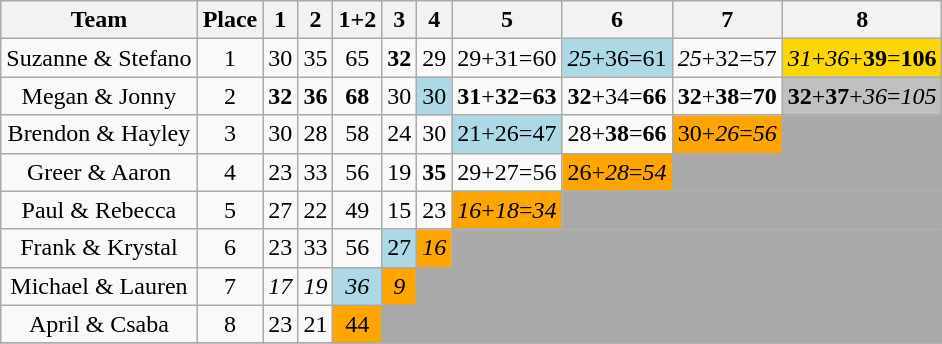<table class="wikitable sortable" style="text-align:center" align="center">
<tr>
<th>Team</th>
<th>Place</th>
<th>1</th>
<th>2</th>
<th>1+2</th>
<th>3</th>
<th>4</th>
<th>5</th>
<th>6</th>
<th>7</th>
<th>8</th>
</tr>
<tr>
<td>Suzanne & Stefano</td>
<td>1</td>
<td>30</td>
<td>35</td>
<td>65</td>
<td><span><strong>32</strong></span></td>
<td>29</td>
<td>29+31=60</td>
<td bgcolor="lightblue"><span><em>25</em></span>+36=61</td>
<td><span><em>25</em></span>+32=57</td>
<td bgcolor="gold"><span><em>31</em></span>+<span><em>36</em></span>+<span><strong>39</strong></span>=<span><strong>106</strong></span></td>
</tr>
<tr>
<td>Megan & Jonny</td>
<td>2</td>
<td><span><strong>32</strong></span></td>
<td><span><strong>36</strong></span></td>
<td><span><strong>68</strong></span></td>
<td>30</td>
<td bgcolor="lightblue">30</td>
<td><span><strong>31</strong></span>+<span><strong>32</strong></span>=<span><strong>63</strong></span></td>
<td><span><strong>32</strong></span>+34=<span><strong>66</strong></span></td>
<td><span><strong>32</strong></span>+<span><strong>38</strong></span>=<span><strong>70</strong></span></td>
<td bgcolor="silver"><span><strong>32</strong></span>+<span><strong>37</strong></span>+<span><em>36</em></span>=<span><em>105</em></span></td>
</tr>
<tr>
<td>Brendon & Hayley</td>
<td>3</td>
<td>30</td>
<td>28</td>
<td>58</td>
<td>24</td>
<td>30</td>
<td bgcolor="lightblue">21+26=47</td>
<td>28+<span><strong>38</strong></span>=<span><strong>66</strong></span></td>
<td bgcolor=orange>30+<span><em>26</em></span>=<span><em>56</em></span></td>
<td colspan=2 bgcolor="darkgray"></td>
</tr>
<tr>
<td>Greer & Aaron</td>
<td>4</td>
<td>23</td>
<td>33</td>
<td>56</td>
<td>19</td>
<td><span><strong>35</strong></span></td>
<td>29+27=56</td>
<td bgcolor=orange>26+<span><em>28</em></span>=<span><em>54</em></span></td>
<td colspan=3 bgcolor="darkgray"></td>
</tr>
<tr>
<td>Paul & Rebecca</td>
<td>5</td>
<td>27</td>
<td>22</td>
<td>49</td>
<td>15</td>
<td>23</td>
<td bgcolor=orange><span><em>16</em></span>+<span><em>18</em></span>=<span><em>34</em></span></td>
<td colspan=4 bgcolor="darkgray"></td>
</tr>
<tr>
<td>Frank & Krystal</td>
<td>6</td>
<td>23</td>
<td>33</td>
<td>56</td>
<td bgcolor="lightblue">27</td>
<td bgcolor=orange><span><em>16</em></span></td>
<td colspan=4 bgcolor="darkgray"></td>
</tr>
<tr>
<td>Michael & Lauren</td>
<td>7</td>
<td><span><em>17</em></span></td>
<td><span><em>19</em></span></td>
<td bgcolor="lightblue"><span><em>36</em></span></td>
<td bgcolor=orange><span><em>9</em></span></td>
<td colspan=5 bgcolor="darkgray"></td>
</tr>
<tr>
<td>April & Csaba</td>
<td>8</td>
<td>23</td>
<td>21</td>
<td bgcolor=orange>44</td>
<td colspan=6 bgcolor="darkgray"></td>
</tr>
<tr>
</tr>
</table>
